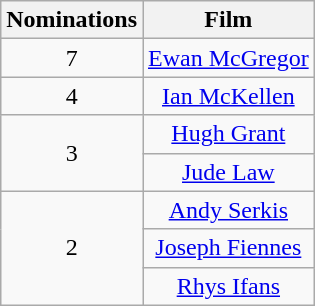<table class="wikitable" style="text-align:center;">
<tr>
<th scope="col" width="55">Nominations</th>
<th scope="col">Film</th>
</tr>
<tr>
<td>7</td>
<td><a href='#'>Ewan McGregor</a></td>
</tr>
<tr>
<td>4</td>
<td><a href='#'>Ian McKellen</a></td>
</tr>
<tr>
<td rowspan=2>3</td>
<td><a href='#'>Hugh Grant</a></td>
</tr>
<tr>
<td><a href='#'>Jude Law</a></td>
</tr>
<tr>
<td rowspan=3>2</td>
<td><a href='#'>Andy Serkis</a></td>
</tr>
<tr>
<td><a href='#'>Joseph Fiennes</a></td>
</tr>
<tr>
<td><a href='#'>Rhys Ifans</a></td>
</tr>
</table>
